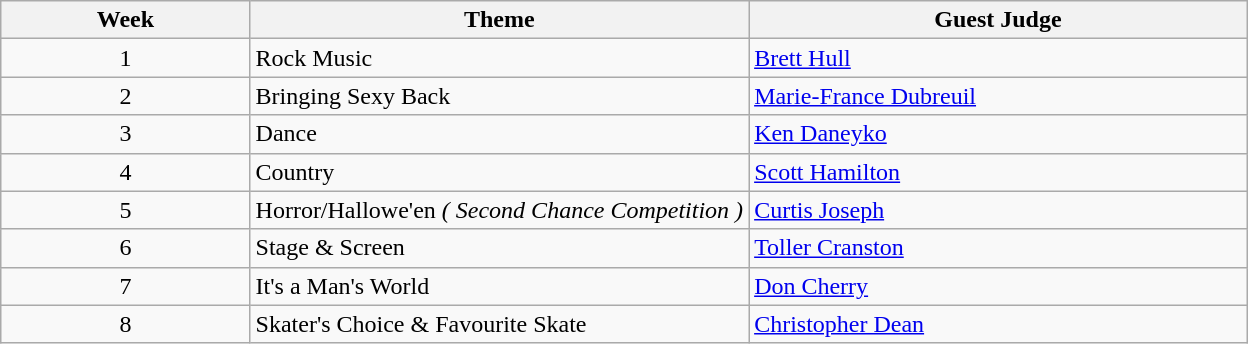<table class="wikitable">
<tr>
<th style="width:20%;">Week</th>
<th style="width:40%;">Theme</th>
<th style="width:40%;">Guest Judge</th>
</tr>
<tr>
<td style="text-align:center;">1</td>
<td>Rock Music</td>
<td><a href='#'>Brett Hull</a></td>
</tr>
<tr>
<td style="text-align:center;">2</td>
<td>Bringing Sexy Back</td>
<td><a href='#'>Marie-France Dubreuil</a></td>
</tr>
<tr>
<td style="text-align:center;">3</td>
<td>Dance</td>
<td><a href='#'>Ken Daneyko</a></td>
</tr>
<tr>
<td style="text-align:center;">4</td>
<td>Country</td>
<td><a href='#'>Scott Hamilton</a></td>
</tr>
<tr>
<td style="text-align:center;">5</td>
<td>Horror/Hallowe'en <em>( Second Chance Competition )</em></td>
<td><a href='#'>Curtis Joseph</a></td>
</tr>
<tr>
<td style="text-align:center;">6</td>
<td>Stage & Screen</td>
<td><a href='#'>Toller Cranston</a></td>
</tr>
<tr>
<td style="text-align:center;">7</td>
<td>It's a Man's World</td>
<td><a href='#'>Don Cherry</a></td>
</tr>
<tr>
<td style="text-align:center;">8</td>
<td>Skater's Choice & Favourite Skate</td>
<td><a href='#'>Christopher Dean</a></td>
</tr>
</table>
